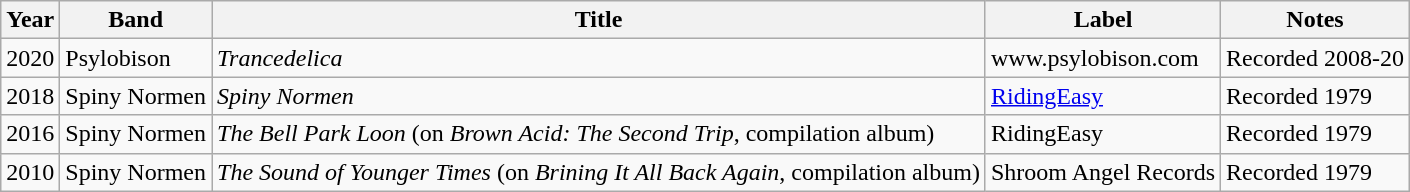<table class="wikitable">
<tr>
<th>Year</th>
<th>Band</th>
<th>Title</th>
<th>Label</th>
<th>Notes</th>
</tr>
<tr>
<td>2020</td>
<td>Psylobison</td>
<td><em>Trancedelica</em></td>
<td>www.psylobison.com</td>
<td>Recorded 2008-20</td>
</tr>
<tr>
<td>2018</td>
<td>Spiny Normen</td>
<td><em>Spiny Normen</em></td>
<td><a href='#'>RidingEasy</a></td>
<td>Recorded 1979</td>
</tr>
<tr>
<td>2016</td>
<td>Spiny Normen</td>
<td><em>The Bell Park Loon</em> (on <em>Brown Acid: The Second Trip</em>, compilation album)</td>
<td>RidingEasy</td>
<td>Recorded 1979</td>
</tr>
<tr>
<td>2010</td>
<td>Spiny Normen</td>
<td><em>The Sound of Younger Times</em> (on <em>Brining It All Back Again</em>, compilation album)</td>
<td>Shroom Angel Records</td>
<td>Recorded 1979</td>
</tr>
</table>
